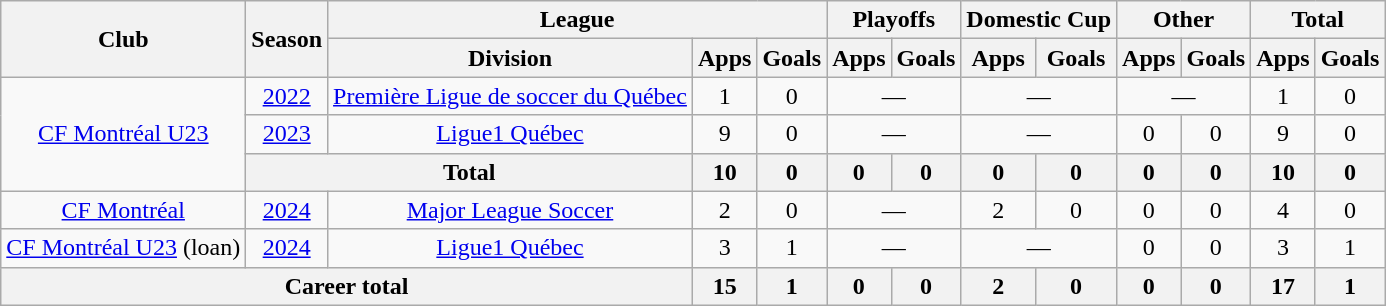<table class="wikitable" style="text-align:center">
<tr>
<th rowspan="2">Club</th>
<th rowspan="2">Season</th>
<th colspan="3">League</th>
<th colspan="2">Playoffs</th>
<th colspan="2">Domestic Cup</th>
<th colspan="2">Other</th>
<th colspan="2">Total</th>
</tr>
<tr>
<th>Division</th>
<th>Apps</th>
<th>Goals</th>
<th>Apps</th>
<th>Goals</th>
<th>Apps</th>
<th>Goals</th>
<th>Apps</th>
<th>Goals</th>
<th>Apps</th>
<th>Goals</th>
</tr>
<tr>
<td rowspan="3"><a href='#'>CF Montréal U23</a></td>
<td><a href='#'>2022</a></td>
<td><a href='#'>Première Ligue de soccer du Québec</a></td>
<td>1</td>
<td>0</td>
<td colspan="2">—</td>
<td colspan="2">—</td>
<td colspan="2">—</td>
<td>1</td>
<td>0</td>
</tr>
<tr>
<td><a href='#'>2023</a></td>
<td><a href='#'>Ligue1 Québec</a></td>
<td>9</td>
<td>0</td>
<td colspan="2">—</td>
<td colspan="2">—</td>
<td>0</td>
<td>0</td>
<td>9</td>
<td>0</td>
</tr>
<tr>
<th colspan="2">Total</th>
<th>10</th>
<th>0</th>
<th>0</th>
<th>0</th>
<th>0</th>
<th>0</th>
<th>0</th>
<th>0</th>
<th>10</th>
<th>0</th>
</tr>
<tr>
<td><a href='#'>CF Montréal</a></td>
<td><a href='#'>2024</a></td>
<td><a href='#'>Major League Soccer</a></td>
<td>2</td>
<td>0</td>
<td colspan="2">—</td>
<td>2</td>
<td>0</td>
<td>0</td>
<td>0</td>
<td>4</td>
<td>0</td>
</tr>
<tr>
<td><a href='#'>CF Montréal U23</a> (loan)</td>
<td><a href='#'>2024</a></td>
<td><a href='#'>Ligue1 Québec</a></td>
<td>3</td>
<td>1</td>
<td colspan="2">—</td>
<td colspan="2">—</td>
<td>0</td>
<td>0</td>
<td>3</td>
<td>1</td>
</tr>
<tr>
<th colspan="3">Career total</th>
<th>15</th>
<th>1</th>
<th>0</th>
<th>0</th>
<th>2</th>
<th>0</th>
<th>0</th>
<th>0</th>
<th>17</th>
<th>1</th>
</tr>
</table>
